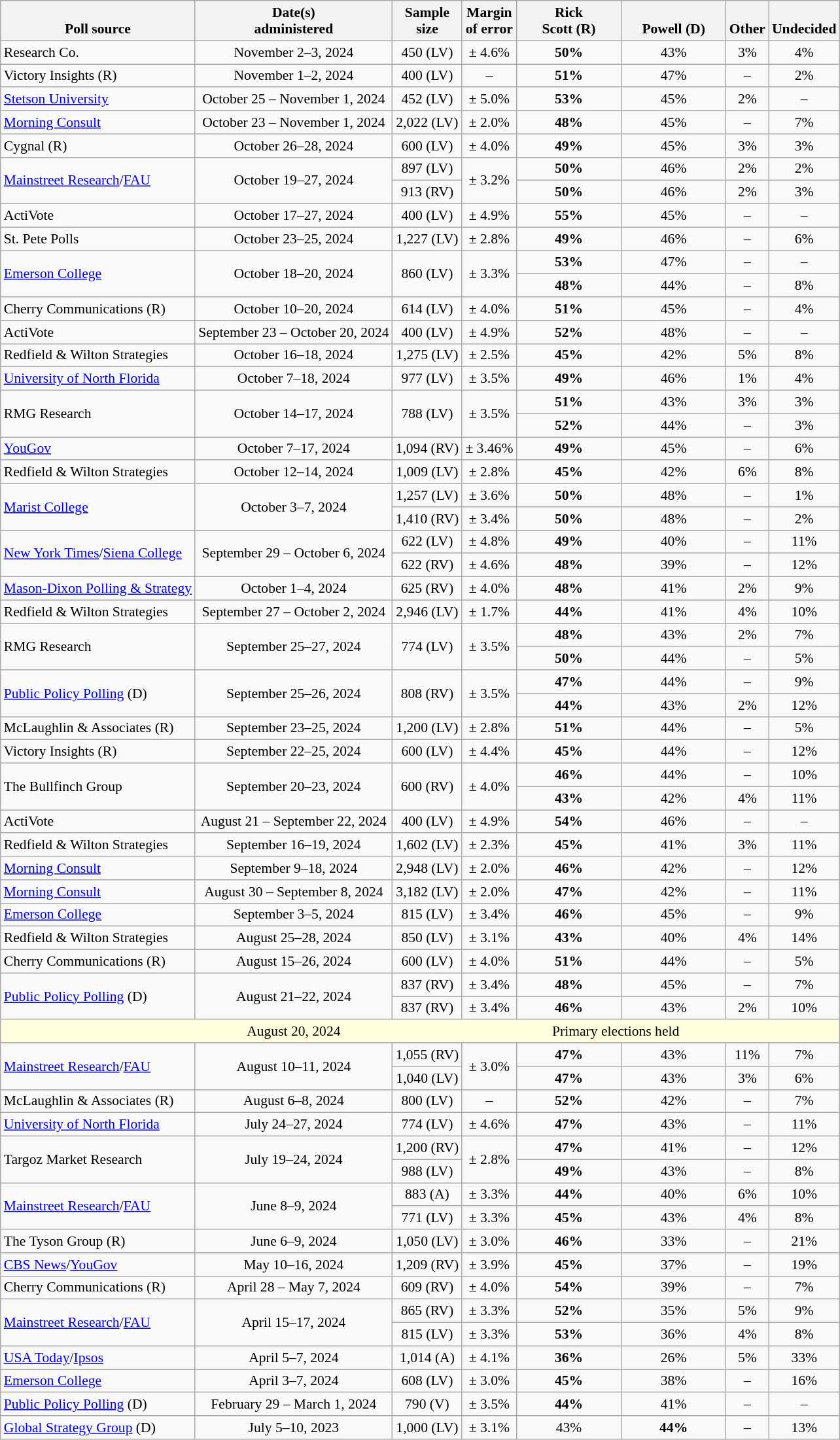<table class="wikitable" style="font-size:90%;text-align:center;">
<tr valign="bottom">
<th>Poll source</th>
<th>Date(s)<br>administered</th>
<th>Sample<br>size</th>
<th>Margin<br>of error</th>
<th style="width:100px;">Rick<br>Scott (R)</th>
<th style="width:100px;"><br>Powell (D)</th>
<th>Other</th>
<th>Undecided</th>
</tr>
<tr>
<td style="text-align:left;">Research Co.</td>
<td>November 2–3, 2024</td>
<td>450 (LV)</td>
<td>± 4.6%</td>
<td><strong>50%</strong></td>
<td>43%</td>
<td>3%</td>
<td>4%</td>
</tr>
<tr>
<td style="text-align:left;">Victory Insights (R)</td>
<td>November 1–2, 2024</td>
<td>400 (LV)</td>
<td>–</td>
<td><strong>51%</strong></td>
<td>47%</td>
<td>–</td>
<td>2%</td>
</tr>
<tr>
<td style="text-align:left;"><a href='#'>Stetson University</a></td>
<td>October 25 – November 1, 2024</td>
<td>452 (LV)</td>
<td>± 5.0%</td>
<td><strong>53%</strong></td>
<td>45%</td>
<td>2%</td>
<td>–</td>
</tr>
<tr>
<td style="text-align:left;"><a href='#'>Morning Consult</a></td>
<td>October 23 – November 1, 2024</td>
<td>2,022 (LV)</td>
<td>± 2.0%</td>
<td><strong>48%</strong></td>
<td>45%</td>
<td>–</td>
<td>7%</td>
</tr>
<tr>
<td style="text-align:left;">Cygnal (R)</td>
<td>October 26–28, 2024</td>
<td>600 (LV)</td>
<td>± 4.0%</td>
<td><strong>49%</strong></td>
<td>45%</td>
<td>3%</td>
<td>3%</td>
</tr>
<tr>
<td rowspan="2" style="text-align:left;"><a href='#'>Mainstreet Research</a>/<a href='#'>FAU</a></td>
<td rowspan="2">October 19–27, 2024</td>
<td>897 (LV)</td>
<td rowspan="2">± 3.2%</td>
<td><strong>50%</strong></td>
<td>46%</td>
<td>2%</td>
<td>2%</td>
</tr>
<tr>
<td>913 (RV)</td>
<td><strong>50%</strong></td>
<td>46%</td>
<td>2%</td>
<td>3%</td>
</tr>
<tr>
<td style="text-align:left;">ActiVote</td>
<td>October 17–27, 2024</td>
<td>400 (LV)</td>
<td>± 4.9%</td>
<td><strong>55%</strong></td>
<td>45%</td>
<td>–</td>
<td>–</td>
</tr>
<tr>
<td style="text-align:left;">St. Pete Polls</td>
<td>October 23–25, 2024</td>
<td>1,227 (LV)</td>
<td>± 2.8%</td>
<td><strong>49%</strong></td>
<td>46%</td>
<td>–</td>
<td>6%</td>
</tr>
<tr>
<td rowspan="2" style="text-align:left;"><a href='#'>Emerson College</a></td>
<td rowspan="2">October 18–20, 2024</td>
<td rowspan="2">860 (LV)</td>
<td rowspan="2">± 3.3%</td>
<td><strong>53%</strong></td>
<td>47%</td>
<td>–</td>
<td>–</td>
</tr>
<tr>
<td><strong>48%</strong></td>
<td>44%</td>
<td>–</td>
<td>8%</td>
</tr>
<tr>
<td style="text-align:left;">Cherry Communications (R)</td>
<td>October 10–20, 2024</td>
<td>614 (LV)</td>
<td>± 4.0%</td>
<td><strong>51%</strong></td>
<td>45%</td>
<td>–</td>
<td>4%</td>
</tr>
<tr>
<td style="text-align:left;">ActiVote</td>
<td>September 23 – October 20, 2024</td>
<td>400 (LV)</td>
<td>± 4.9%</td>
<td><strong>52%</strong></td>
<td>48%</td>
<td>–</td>
<td>–</td>
</tr>
<tr>
<td style="text-align:left;">Redfield & Wilton Strategies</td>
<td>October 16–18, 2024</td>
<td>1,275 (LV)</td>
<td>± 2.5%</td>
<td><strong>45%</strong></td>
<td>42%</td>
<td>5%</td>
<td>8%</td>
</tr>
<tr>
<td style="text-align:left;"><a href='#'>University of North Florida</a></td>
<td>October 7–18, 2024</td>
<td>977 (LV)</td>
<td>± 3.5%</td>
<td><strong>49%</strong></td>
<td>46%</td>
<td>1%</td>
<td>4%</td>
</tr>
<tr>
<td style="text-align:left;" rowspan="2">RMG Research</td>
<td rowspan="2">October 14–17, 2024</td>
<td rowspan="2">788 (LV)</td>
<td rowspan="2">± 3.5%</td>
<td><strong>51%</strong></td>
<td>43%</td>
<td>3%</td>
<td>3%</td>
</tr>
<tr>
<td><strong>52%</strong></td>
<td>44%</td>
<td>–</td>
<td>3%</td>
</tr>
<tr>
<td style="text-align:left;"><a href='#'>YouGov</a></td>
<td>October 7–17, 2024</td>
<td>1,094 (RV)</td>
<td>± 3.46%</td>
<td><strong>49%</strong></td>
<td>45%</td>
<td>–</td>
<td>6%</td>
</tr>
<tr>
<td style="text-align:left;">Redfield & Wilton Strategies</td>
<td>October 12–14, 2024</td>
<td>1,009 (LV)</td>
<td>± 2.8%</td>
<td><strong>45%</strong></td>
<td>42%</td>
<td>6%</td>
<td>8%</td>
</tr>
<tr>
<td rowspan="2" style="text-align:left;"><a href='#'>Marist College</a></td>
<td rowspan="2">October 3–7, 2024</td>
<td>1,257 (LV)</td>
<td>± 3.6%</td>
<td><strong>50%</strong></td>
<td>48%</td>
<td>–</td>
<td>1%</td>
</tr>
<tr>
<td>1,410 (RV)</td>
<td>± 3.4%</td>
<td><strong>50%</strong></td>
<td>48%</td>
<td>–</td>
<td>2%</td>
</tr>
<tr>
<td style="text-align:left;" rowspan="2"><a href='#'>New York Times</a>/<a href='#'>Siena College</a></td>
<td rowspan="2">September 29 – October 6, 2024</td>
<td>622 (LV)</td>
<td>± 4.8%</td>
<td><strong>49%</strong></td>
<td>40%</td>
<td>–</td>
<td>11%</td>
</tr>
<tr>
<td>622 (RV)</td>
<td>± 4.6%</td>
<td><strong>48%</strong></td>
<td>39%</td>
<td>–</td>
<td>12%</td>
</tr>
<tr>
<td style="text-align:left;"><a href='#'>Mason-Dixon Polling & Strategy</a></td>
<td>October 1–4, 2024</td>
<td>625 (RV)</td>
<td>± 4.0%</td>
<td><strong>48%</strong></td>
<td>41%</td>
<td>2%</td>
<td>9%</td>
</tr>
<tr>
<td style="text-align:left;">Redfield & Wilton Strategies</td>
<td>September 27 – October 2, 2024</td>
<td>2,946 (LV)</td>
<td>± 1.7%</td>
<td><strong>44%</strong></td>
<td>41%</td>
<td>4%</td>
<td>10%</td>
</tr>
<tr>
<td style="text-align:left;" rowspan="2">RMG Research</td>
<td rowspan="2">September 25–27, 2024</td>
<td rowspan="2">774 (LV)</td>
<td rowspan="2">± 3.5%</td>
<td><strong>48%</strong></td>
<td>43%</td>
<td>2%</td>
<td>7%</td>
</tr>
<tr>
<td><strong>50%</strong></td>
<td>44%</td>
<td>–</td>
<td>5%</td>
</tr>
<tr>
<td style="text-align:left;" rowspan="2"><a href='#'>Public Policy Polling</a> (D)</td>
<td rowspan="2">September 25–26, 2024</td>
<td rowspan="2">808 (RV)</td>
<td rowspan="2">± 3.5%</td>
<td><strong>47%</strong></td>
<td>44%</td>
<td>–</td>
<td>9%</td>
</tr>
<tr>
<td><strong>44%</strong></td>
<td>43%</td>
<td>2%</td>
<td>12%</td>
</tr>
<tr>
<td style="text-align:left;">McLaughlin & Associates (R)</td>
<td>September 23–25, 2024</td>
<td>1,200 (LV)</td>
<td>± 2.8%</td>
<td><strong>51%</strong></td>
<td>44%</td>
<td>–</td>
<td>5%</td>
</tr>
<tr>
<td style="text-align:left;">Victory Insights (R)</td>
<td>September 22–25, 2024</td>
<td>600 (LV)</td>
<td>± 4.4%</td>
<td><strong>45%</strong></td>
<td>44%</td>
<td>–</td>
<td>12%</td>
</tr>
<tr>
<td style="text-align:left;" rowspan="2">The Bullfinch Group</td>
<td rowspan="2">September 20–23, 2024</td>
<td rowspan="2">600 (RV)</td>
<td rowspan="2">± 4.0%</td>
<td><strong>46%</strong></td>
<td>44%</td>
<td>–</td>
<td>10%</td>
</tr>
<tr>
<td><strong>43%</strong></td>
<td>42%</td>
<td>4%</td>
<td>11%</td>
</tr>
<tr>
<td style="text-align:left;">ActiVote</td>
<td>August 21 – September 22, 2024</td>
<td>400 (LV)</td>
<td>± 4.9%</td>
<td><strong>54%</strong></td>
<td>46%</td>
<td>–</td>
<td>–</td>
</tr>
<tr>
<td style="text-align:left;">Redfield & Wilton Strategies</td>
<td>September 16–19, 2024</td>
<td>1,602 (LV)</td>
<td>± 2.3%</td>
<td><strong>45%</strong></td>
<td>41%</td>
<td>3%</td>
<td>11%</td>
</tr>
<tr>
<td style="text-align:left;"><a href='#'>Morning Consult</a></td>
<td>September 9–18, 2024</td>
<td>2,948 (LV)</td>
<td>± 2.0%</td>
<td><strong>46%</strong></td>
<td>42%</td>
<td>–</td>
<td>12%</td>
</tr>
<tr>
<td style="text-align:left;"><a href='#'>Morning Consult</a></td>
<td>August 30 – September 8, 2024</td>
<td>3,182 (LV)</td>
<td>± 2.0%</td>
<td><strong>47%</strong></td>
<td>42%</td>
<td>–</td>
<td>11%</td>
</tr>
<tr>
<td style="text-align:left;"><a href='#'>Emerson College</a></td>
<td>September 3–5, 2024</td>
<td>815 (LV)</td>
<td>± 3.4%</td>
<td><strong>46%</strong></td>
<td>45%</td>
<td>–</td>
<td>9%</td>
</tr>
<tr>
<td style="text-align:left;">Redfield & Wilton Strategies</td>
<td>August 25–28, 2024</td>
<td>850 (LV)</td>
<td>± 3.1%</td>
<td><strong>43%</strong></td>
<td>40%</td>
<td>4%</td>
<td>14%</td>
</tr>
<tr>
<td style="text-align:left;">Cherry Communications (R)</td>
<td>August 15–26, 2024</td>
<td>600 (LV)</td>
<td>± 4.0%</td>
<td><strong>51%</strong></td>
<td>44%</td>
<td>–</td>
<td>5%</td>
</tr>
<tr>
<td rowspan="2;" style="text-align:left;"><a href='#'>Public Policy Polling</a> (D)</td>
<td rowspan="2;">August 21–22, 2024</td>
<td>837 (RV)</td>
<td>± 3.4%</td>
<td><strong>48%</strong></td>
<td>45%</td>
<td>–</td>
<td>7%</td>
</tr>
<tr>
<td>837 (RV)</td>
<td>± 3.4%</td>
<td><strong>46%</strong></td>
<td>43%</td>
<td>2%</td>
<td>10%</td>
</tr>
<tr style="background:lightyellow;">
<td style="border-right-style:hidden; background:lightyellow;"></td>
<td style="border-right-style:hidden; ">August 20, 2024</td>
<td colspan="6">Primary elections held</td>
</tr>
<tr>
<td rowspan=2; style="text-align:left;"><a href='#'>Mainstreet Research</a>/<a href='#'>FAU</a></td>
<td rowspan=2;>August 10–11, 2024</td>
<td>1,055 (RV)</td>
<td rowspan="2">± 3.0%</td>
<td><strong>47%</strong></td>
<td>43%</td>
<td>11%</td>
<td>7%</td>
</tr>
<tr>
<td>1,040 (LV)</td>
<td><strong>47%</strong></td>
<td>43%</td>
<td>3%</td>
<td>6%</td>
</tr>
<tr>
<td style="text-align:left;">McLaughlin & Associates (R)</td>
<td>August 6–8, 2024</td>
<td>800 (LV)</td>
<td>–</td>
<td><strong>52%</strong></td>
<td>42%</td>
<td>–</td>
<td>7%</td>
</tr>
<tr>
<td style="text-align:left;"><a href='#'>University of North Florida</a></td>
<td>July 24–27, 2024</td>
<td>774 (LV)</td>
<td>± 4.6%</td>
<td><strong>47%</strong></td>
<td>43%</td>
<td>–</td>
<td>11%</td>
</tr>
<tr>
<td rowspan=2; style="text-align:left;">Targoz Market Research</td>
<td rowspan=2;>July 19–24, 2024</td>
<td>1,200 (RV)</td>
<td rowspan=2;>± 2.8%</td>
<td><strong>47%</strong></td>
<td>41%</td>
<td>–</td>
<td>12%</td>
</tr>
<tr>
<td>988 (LV)</td>
<td><strong>49%</strong></td>
<td>43%</td>
<td>–</td>
<td>8%</td>
</tr>
<tr>
<td style="text-align:left;" rowspan="2"><a href='#'>Mainstreet Research</a>/<a href='#'>FAU</a></td>
<td rowspan="2">June 8–9, 2024</td>
<td>883 (A)</td>
<td>± 3.3%</td>
<td><strong>44%</strong></td>
<td>40%</td>
<td>6%</td>
<td>10%</td>
</tr>
<tr>
<td>771 (LV)</td>
<td>± 3.3%</td>
<td><strong>45%</strong></td>
<td>43%</td>
<td>4%</td>
<td>8%</td>
</tr>
<tr>
<td style="text-align:left;">The Tyson Group (R)</td>
<td>June 6–9, 2024</td>
<td>1,050 (LV)</td>
<td>± 3.0%</td>
<td><strong>46%</strong></td>
<td>33%</td>
<td>–</td>
<td>21%</td>
</tr>
<tr>
<td style="text-align:left;"><a href='#'>CBS News</a>/<a href='#'>YouGov</a></td>
<td>May 10–16, 2024</td>
<td>1,209 (RV)</td>
<td>± 3.9%</td>
<td><strong>45%</strong></td>
<td>37%</td>
<td>–</td>
<td>19%</td>
</tr>
<tr>
<td style="text-align:left;">Cherry Communications (R)</td>
<td>April 28 – May 7, 2024</td>
<td>609 (RV)</td>
<td>± 4.0%</td>
<td><strong>54%</strong></td>
<td>39%</td>
<td>–</td>
<td>7%</td>
</tr>
<tr>
<td style="text-align:left;" rowspan="2"><a href='#'>Mainstreet Research</a>/<a href='#'>FAU</a></td>
<td rowspan="2">April 15–17, 2024</td>
<td>865 (RV)</td>
<td>± 3.3%</td>
<td><strong>52%</strong></td>
<td>35%</td>
<td>5%</td>
<td>9%</td>
</tr>
<tr>
<td>815 (LV)</td>
<td>± 3.3%</td>
<td><strong>53%</strong></td>
<td>36%</td>
<td>4%</td>
<td>8%</td>
</tr>
<tr>
<td style="text-align:left;"><a href='#'>USA Today</a>/<a href='#'>Ipsos</a></td>
<td>April 5–7, 2024</td>
<td>1,014 (A)</td>
<td>± 4.1%</td>
<td><strong>36%</strong></td>
<td>26%</td>
<td>5%</td>
<td>33%</td>
</tr>
<tr>
<td style="text-align:left;"><a href='#'>Emerson College</a></td>
<td>April 3–7, 2024</td>
<td>608 (LV)</td>
<td>± 3.0%</td>
<td><strong>45%</strong></td>
<td>38%</td>
<td>–</td>
<td>16%</td>
</tr>
<tr>
<td style="text-align:left;"><a href='#'>Public Policy Polling</a> (D)</td>
<td>February 29 – March 1, 2024</td>
<td>790 (V)</td>
<td>± 3.5%</td>
<td><strong>44%</strong></td>
<td>41%</td>
<td>–</td>
<td>–</td>
</tr>
<tr>
<td style="text-align:left;"><a href='#'>Global Strategy Group</a> (D)</td>
<td>July 5–10, 2023</td>
<td>1,000 (LV)</td>
<td>± 3.1%</td>
<td>43%</td>
<td><strong>44%</strong></td>
<td>–</td>
<td>13%</td>
</tr>
</table>
